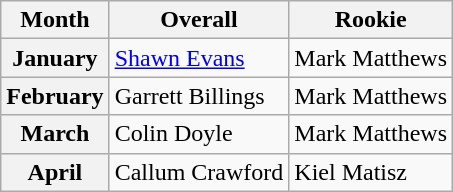<table class="wikitable">
<tr>
<th>Month</th>
<th>Overall</th>
<th>Rookie</th>
</tr>
<tr>
<th>January</th>
<td><a href='#'>Shawn Evans</a></td>
<td>Mark Matthews</td>
</tr>
<tr>
<th>February</th>
<td>Garrett Billings</td>
<td>Mark Matthews</td>
</tr>
<tr>
<th>March</th>
<td>Colin Doyle</td>
<td>Mark Matthews</td>
</tr>
<tr>
<th>April</th>
<td>Callum Crawford</td>
<td>Kiel Matisz</td>
</tr>
</table>
